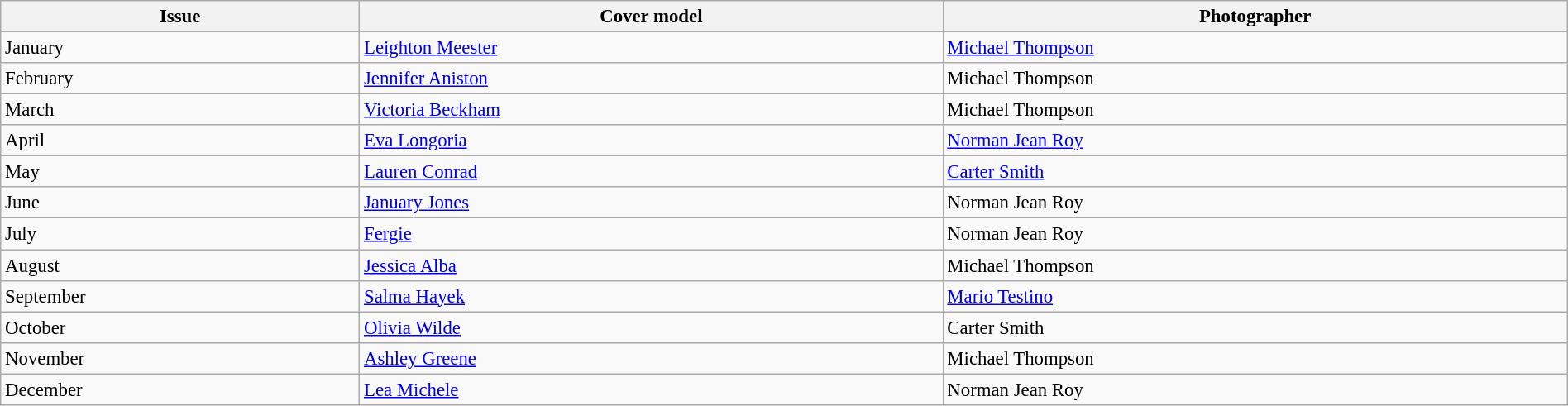<table class="sortable wikitable"  style="font-size:95%; width:100%;">
<tr>
<th style="text-align:center;">Issue</th>
<th style="text-align:center;">Cover model</th>
<th style="text-align:center;">Photographer</th>
</tr>
<tr>
<td>January</td>
<td><a href='#'>Leighton Meester</a></td>
<td><a href='#'>Michael Thompson</a></td>
</tr>
<tr>
<td>February</td>
<td><a href='#'>Jennifer Aniston</a></td>
<td>Michael Thompson</td>
</tr>
<tr>
<td>March</td>
<td><a href='#'>Victoria Beckham</a></td>
<td>Michael Thompson</td>
</tr>
<tr>
<td>April</td>
<td><a href='#'>Eva Longoria</a></td>
<td><a href='#'>Norman Jean Roy</a></td>
</tr>
<tr>
<td>May</td>
<td><a href='#'>Lauren Conrad</a></td>
<td><a href='#'>Carter Smith</a></td>
</tr>
<tr>
<td>June</td>
<td><a href='#'>January Jones</a></td>
<td>Norman Jean Roy</td>
</tr>
<tr>
<td>July</td>
<td><a href='#'>Fergie</a></td>
<td>Norman Jean Roy</td>
</tr>
<tr>
<td>August</td>
<td><a href='#'>Jessica Alba</a></td>
<td>Michael Thompson</td>
</tr>
<tr>
<td>September</td>
<td><a href='#'>Salma Hayek</a></td>
<td><a href='#'>Mario Testino</a></td>
</tr>
<tr>
<td>October</td>
<td><a href='#'>Olivia Wilde</a></td>
<td>Carter Smith</td>
</tr>
<tr>
<td>November</td>
<td><a href='#'>Ashley Greene</a></td>
<td>Michael Thompson</td>
</tr>
<tr>
<td>December</td>
<td><a href='#'>Lea Michele</a></td>
<td>Norman Jean Roy</td>
</tr>
</table>
